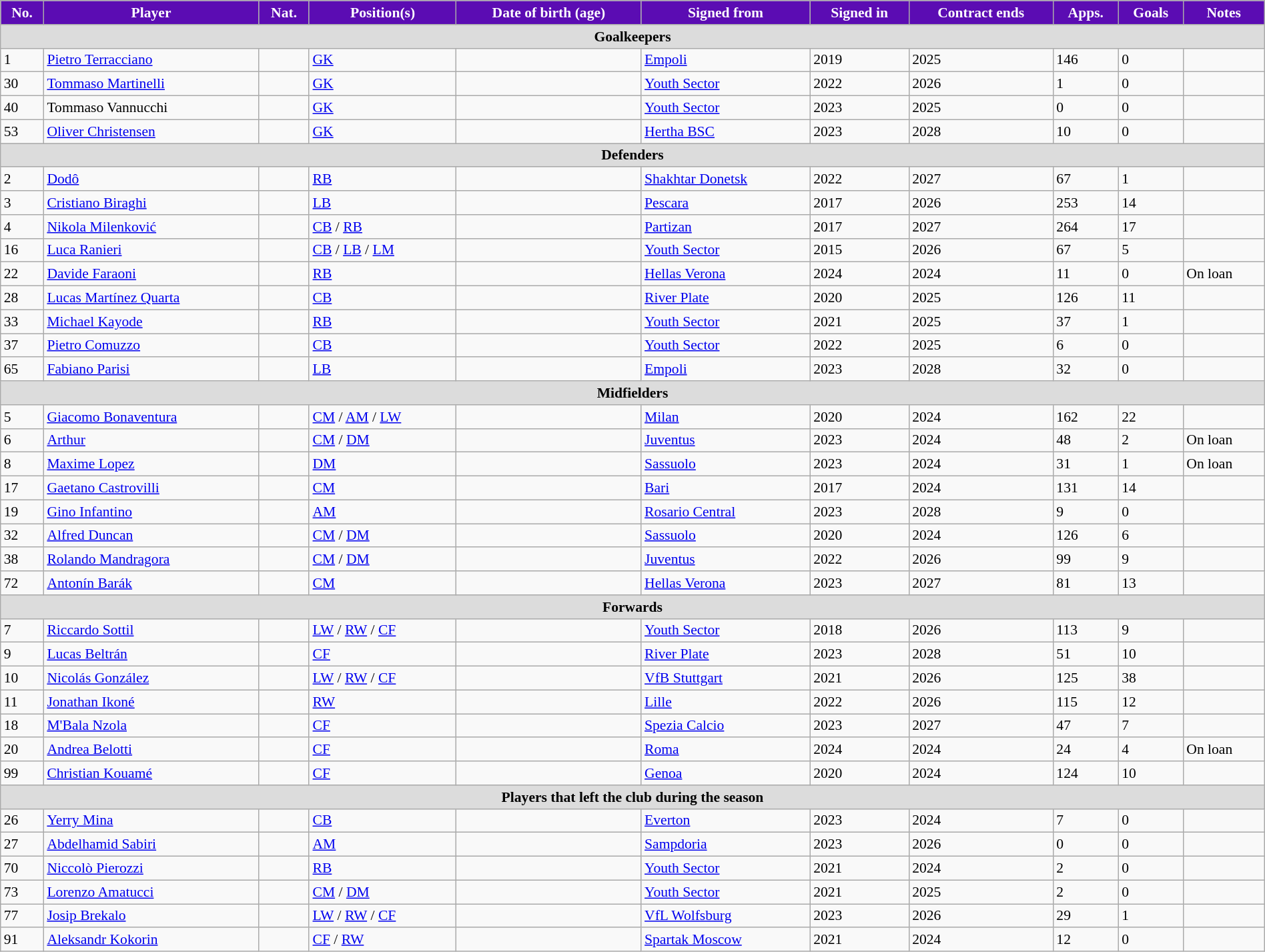<table class="wikitable" style="text-align:left; font-size:90%; width:100%;">
<tr>
<th style="background:#5B0CB3; color:white; text-align:center;">No.</th>
<th style="background:#5B0CB3; color:white; text-align:center;">Player</th>
<th style="background:#5B0CB3; color:white; text-align:center;">Nat.</th>
<th style="background:#5B0CB3; color:white; text-align:center;">Position(s)</th>
<th style="background:#5B0CB3; color:white; text-align:center;">Date of birth (age)</th>
<th style="background:#5B0CB3; color:white; text-align:center;">Signed from</th>
<th style="background:#5B0CB3; color:white; text-align:center;">Signed in</th>
<th style="background:#5B0CB3; color:white; text-align:center;">Contract ends</th>
<th style="background:#5B0CB3; color:white; text-align:center;">Apps.</th>
<th style="background:#5B0CB3; color:white; text-align:center;">Goals</th>
<th style="background:#5B0CB3; color:white; text-align:center;">Notes</th>
</tr>
<tr>
<th colspan=11 style="background:#DCDCDC; text-align:center;">Goalkeepers</th>
</tr>
<tr>
<td>1</td>
<td><a href='#'>Pietro Terracciano</a></td>
<td></td>
<td><a href='#'>GK</a></td>
<td></td>
<td> <a href='#'>Empoli</a></td>
<td>2019</td>
<td>2025</td>
<td>146</td>
<td>0</td>
<td></td>
</tr>
<tr>
<td>30</td>
<td><a href='#'>Tommaso Martinelli</a></td>
<td></td>
<td><a href='#'>GK</a></td>
<td></td>
<td> <a href='#'>Youth Sector</a></td>
<td>2022</td>
<td>2026</td>
<td>1</td>
<td>0</td>
<td></td>
</tr>
<tr>
<td>40</td>
<td>Tommaso Vannucchi</td>
<td></td>
<td><a href='#'>GK</a></td>
<td></td>
<td> <a href='#'>Youth Sector</a></td>
<td>2023</td>
<td>2025</td>
<td>0</td>
<td>0</td>
<td></td>
</tr>
<tr>
<td>53</td>
<td><a href='#'>Oliver Christensen</a></td>
<td></td>
<td><a href='#'>GK</a></td>
<td></td>
<td> <a href='#'>Hertha BSC</a></td>
<td>2023</td>
<td>2028</td>
<td>10</td>
<td>0</td>
<td></td>
</tr>
<tr>
<th colspan=11 style="background:#DCDCDC; text-align:center;">Defenders</th>
</tr>
<tr>
<td>2</td>
<td><a href='#'>Dodô</a></td>
<td></td>
<td><a href='#'>RB</a></td>
<td></td>
<td> <a href='#'>Shakhtar Donetsk</a></td>
<td>2022</td>
<td>2027</td>
<td>67</td>
<td>1</td>
<td></td>
</tr>
<tr>
<td>3</td>
<td><a href='#'>Cristiano Biraghi</a></td>
<td></td>
<td><a href='#'>LB</a></td>
<td></td>
<td> <a href='#'>Pescara</a></td>
<td>2017</td>
<td>2026</td>
<td>253</td>
<td>14</td>
<td></td>
</tr>
<tr>
<td>4</td>
<td><a href='#'>Nikola Milenković</a></td>
<td></td>
<td><a href='#'>CB</a> / <a href='#'>RB</a></td>
<td></td>
<td> <a href='#'>Partizan</a></td>
<td>2017</td>
<td>2027</td>
<td>264</td>
<td>17</td>
<td></td>
</tr>
<tr>
<td>16</td>
<td><a href='#'>Luca Ranieri</a></td>
<td></td>
<td><a href='#'>CB</a> / <a href='#'>LB</a> / <a href='#'>LM</a></td>
<td></td>
<td> <a href='#'>Youth Sector</a></td>
<td>2015</td>
<td>2026</td>
<td>67</td>
<td>5</td>
<td></td>
</tr>
<tr>
<td>22</td>
<td><a href='#'>Davide Faraoni</a></td>
<td></td>
<td><a href='#'>RB</a></td>
<td></td>
<td> <a href='#'>Hellas Verona</a></td>
<td>2024</td>
<td>2024</td>
<td>11</td>
<td>0</td>
<td>On loan</td>
</tr>
<tr>
<td>28</td>
<td><a href='#'>Lucas Martínez Quarta</a></td>
<td></td>
<td><a href='#'>CB</a></td>
<td></td>
<td> <a href='#'>River Plate</a></td>
<td>2020</td>
<td>2025</td>
<td>126</td>
<td>11</td>
<td></td>
</tr>
<tr>
<td>33</td>
<td><a href='#'>Michael Kayode</a></td>
<td></td>
<td><a href='#'>RB</a></td>
<td></td>
<td> <a href='#'>Youth Sector</a></td>
<td>2021</td>
<td>2025</td>
<td>37</td>
<td>1</td>
<td></td>
</tr>
<tr>
<td>37</td>
<td><a href='#'>Pietro Comuzzo</a></td>
<td></td>
<td><a href='#'>CB</a></td>
<td></td>
<td> <a href='#'>Youth Sector</a></td>
<td>2022</td>
<td>2025</td>
<td>6</td>
<td>0</td>
<td></td>
</tr>
<tr>
<td>65</td>
<td><a href='#'>Fabiano Parisi</a></td>
<td></td>
<td><a href='#'>LB</a></td>
<td></td>
<td> <a href='#'>Empoli</a></td>
<td>2023</td>
<td>2028</td>
<td>32</td>
<td>0</td>
<td></td>
</tr>
<tr>
<th colspan=11 style="background:#DCDCDC; text-align:center;">Midfielders</th>
</tr>
<tr>
<td>5</td>
<td><a href='#'>Giacomo Bonaventura</a></td>
<td></td>
<td><a href='#'>CM</a> / <a href='#'>AM</a> / <a href='#'>LW</a></td>
<td></td>
<td> <a href='#'>Milan</a></td>
<td>2020</td>
<td>2024</td>
<td>162</td>
<td>22</td>
<td></td>
</tr>
<tr>
<td>6</td>
<td><a href='#'>Arthur</a></td>
<td></td>
<td><a href='#'>CM</a> / <a href='#'>DM</a></td>
<td></td>
<td> <a href='#'>Juventus</a></td>
<td>2023</td>
<td>2024</td>
<td>48</td>
<td>2</td>
<td>On loan</td>
</tr>
<tr>
<td>8</td>
<td><a href='#'>Maxime Lopez</a></td>
<td></td>
<td><a href='#'>DM</a></td>
<td></td>
<td> <a href='#'>Sassuolo</a></td>
<td>2023</td>
<td>2024</td>
<td>31</td>
<td>1</td>
<td>On loan</td>
</tr>
<tr>
<td>17</td>
<td><a href='#'>Gaetano Castrovilli</a></td>
<td></td>
<td><a href='#'>CM</a></td>
<td></td>
<td> <a href='#'>Bari</a></td>
<td>2017</td>
<td>2024</td>
<td>131</td>
<td>14</td>
<td></td>
</tr>
<tr>
<td>19</td>
<td><a href='#'>Gino Infantino</a></td>
<td></td>
<td><a href='#'>AM</a></td>
<td></td>
<td> <a href='#'>Rosario Central</a></td>
<td>2023</td>
<td>2028</td>
<td>9</td>
<td>0</td>
<td></td>
</tr>
<tr>
<td>32</td>
<td><a href='#'>Alfred Duncan</a></td>
<td></td>
<td><a href='#'>CM</a> / <a href='#'>DM</a></td>
<td></td>
<td> <a href='#'>Sassuolo</a></td>
<td>2020</td>
<td>2024</td>
<td>126</td>
<td>6</td>
<td></td>
</tr>
<tr>
<td>38</td>
<td><a href='#'>Rolando Mandragora</a></td>
<td></td>
<td><a href='#'>CM</a> / <a href='#'>DM</a></td>
<td></td>
<td> <a href='#'>Juventus</a></td>
<td>2022</td>
<td>2026</td>
<td>99</td>
<td>9</td>
<td></td>
</tr>
<tr>
<td>72</td>
<td><a href='#'>Antonín Barák</a></td>
<td></td>
<td><a href='#'>CM</a></td>
<td></td>
<td> <a href='#'>Hellas Verona</a></td>
<td>2023</td>
<td>2027</td>
<td>81</td>
<td>13</td>
<td></td>
</tr>
<tr>
<th colspan=11 style="background:#DCDCDC; text-align:center;">Forwards</th>
</tr>
<tr>
<td>7</td>
<td><a href='#'>Riccardo Sottil</a></td>
<td></td>
<td><a href='#'>LW</a> / <a href='#'>RW</a> / <a href='#'>CF</a></td>
<td></td>
<td> <a href='#'>Youth Sector</a></td>
<td>2018</td>
<td>2026</td>
<td>113</td>
<td>9</td>
<td></td>
</tr>
<tr>
<td>9</td>
<td><a href='#'>Lucas Beltrán</a></td>
<td></td>
<td><a href='#'>CF</a></td>
<td></td>
<td> <a href='#'>River Plate</a></td>
<td>2023</td>
<td>2028</td>
<td>51</td>
<td>10</td>
<td></td>
</tr>
<tr>
<td>10</td>
<td><a href='#'>Nicolás González</a></td>
<td></td>
<td><a href='#'>LW</a> / <a href='#'>RW</a> / <a href='#'>CF</a></td>
<td></td>
<td> <a href='#'>VfB Stuttgart</a></td>
<td>2021</td>
<td>2026</td>
<td>125</td>
<td>38</td>
<td></td>
</tr>
<tr>
<td>11</td>
<td><a href='#'>Jonathan Ikoné</a></td>
<td></td>
<td><a href='#'>RW</a></td>
<td></td>
<td> <a href='#'>Lille</a></td>
<td>2022</td>
<td>2026</td>
<td>115</td>
<td>12</td>
<td></td>
</tr>
<tr>
<td>18</td>
<td><a href='#'>M'Bala Nzola</a></td>
<td></td>
<td><a href='#'>CF</a></td>
<td></td>
<td> <a href='#'>Spezia Calcio</a></td>
<td>2023</td>
<td>2027</td>
<td>47</td>
<td>7</td>
<td></td>
</tr>
<tr>
<td>20</td>
<td><a href='#'>Andrea Belotti</a></td>
<td></td>
<td><a href='#'>CF</a></td>
<td></td>
<td> <a href='#'>Roma</a></td>
<td>2024</td>
<td>2024</td>
<td>24</td>
<td>4</td>
<td>On loan</td>
</tr>
<tr>
<td>99</td>
<td><a href='#'>Christian Kouamé</a></td>
<td></td>
<td><a href='#'>CF</a></td>
<td></td>
<td> <a href='#'>Genoa</a></td>
<td>2020</td>
<td>2024</td>
<td>124</td>
<td>10</td>
<td></td>
</tr>
<tr>
<th colspan=11 style="background:#DCDCDC; text-align:center;">Players that left the club during the season</th>
</tr>
<tr>
<td>26</td>
<td><a href='#'>Yerry Mina</a></td>
<td></td>
<td><a href='#'>CB</a></td>
<td></td>
<td> <a href='#'>Everton</a></td>
<td>2023</td>
<td>2024</td>
<td>7</td>
<td>0</td>
<td></td>
</tr>
<tr>
<td>27</td>
<td><a href='#'>Abdelhamid Sabiri</a></td>
<td></td>
<td><a href='#'>AM</a></td>
<td></td>
<td> <a href='#'>Sampdoria</a></td>
<td>2023</td>
<td>2026</td>
<td>0</td>
<td>0</td>
<td></td>
</tr>
<tr>
<td>70</td>
<td><a href='#'>Niccolò Pierozzi</a></td>
<td></td>
<td><a href='#'>RB</a></td>
<td></td>
<td> <a href='#'>Youth Sector</a></td>
<td>2021</td>
<td>2024</td>
<td>2</td>
<td>0</td>
<td></td>
</tr>
<tr>
<td>73</td>
<td><a href='#'>Lorenzo Amatucci</a></td>
<td></td>
<td><a href='#'>CM</a> / <a href='#'>DM</a></td>
<td></td>
<td> <a href='#'>Youth Sector</a></td>
<td>2021</td>
<td>2025</td>
<td>2</td>
<td>0</td>
<td></td>
</tr>
<tr>
<td>77</td>
<td><a href='#'>Josip Brekalo</a></td>
<td></td>
<td><a href='#'>LW</a> / <a href='#'>RW</a> / <a href='#'>CF</a></td>
<td></td>
<td> <a href='#'>VfL Wolfsburg</a></td>
<td>2023</td>
<td>2026</td>
<td>29</td>
<td>1</td>
<td></td>
</tr>
<tr>
<td>91</td>
<td><a href='#'>Aleksandr Kokorin</a></td>
<td></td>
<td><a href='#'>CF</a> / <a href='#'>RW</a></td>
<td></td>
<td> <a href='#'>Spartak Moscow</a></td>
<td>2021</td>
<td>2024</td>
<td>12</td>
<td>0</td>
<td></td>
</tr>
</table>
